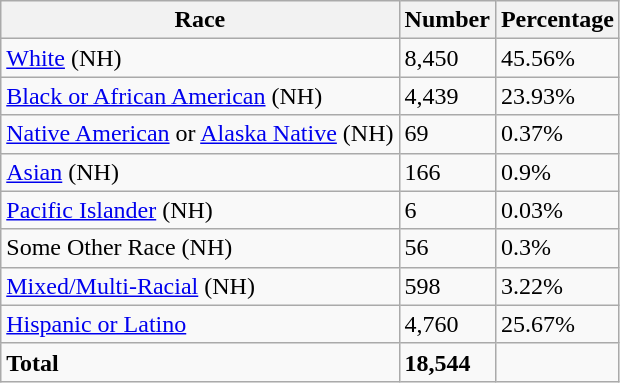<table class="wikitable">
<tr>
<th>Race</th>
<th>Number</th>
<th>Percentage</th>
</tr>
<tr>
<td><a href='#'>White</a> (NH)</td>
<td>8,450</td>
<td>45.56%</td>
</tr>
<tr>
<td><a href='#'>Black or African American</a> (NH)</td>
<td>4,439</td>
<td>23.93%</td>
</tr>
<tr>
<td><a href='#'>Native American</a> or <a href='#'>Alaska Native</a> (NH)</td>
<td>69</td>
<td>0.37%</td>
</tr>
<tr>
<td><a href='#'>Asian</a> (NH)</td>
<td>166</td>
<td>0.9%</td>
</tr>
<tr>
<td><a href='#'>Pacific Islander</a> (NH)</td>
<td>6</td>
<td>0.03%</td>
</tr>
<tr>
<td>Some Other Race (NH)</td>
<td>56</td>
<td>0.3%</td>
</tr>
<tr>
<td><a href='#'>Mixed/Multi-Racial</a> (NH)</td>
<td>598</td>
<td>3.22%</td>
</tr>
<tr>
<td><a href='#'>Hispanic or Latino</a></td>
<td>4,760</td>
<td>25.67%</td>
</tr>
<tr>
<td><strong>Total</strong></td>
<td><strong>18,544</strong></td>
<td></td>
</tr>
</table>
